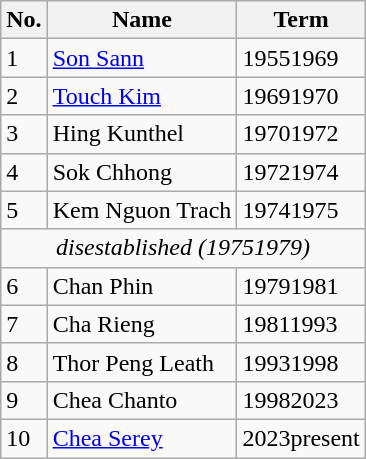<table class="wikitable">
<tr>
<th>No.</th>
<th>Name</th>
<th>Term</th>
</tr>
<tr>
<td>1</td>
<td><a href='#'>Son Sann</a></td>
<td>19551969</td>
</tr>
<tr>
<td>2</td>
<td><a href='#'>Touch Kim</a></td>
<td>19691970</td>
</tr>
<tr>
<td>3</td>
<td>Hing Kunthel</td>
<td>19701972</td>
</tr>
<tr>
<td>4</td>
<td>Sok Chhong</td>
<td>19721974</td>
</tr>
<tr>
<td>5</td>
<td>Kem Nguon Trach</td>
<td>19741975</td>
</tr>
<tr>
<td colspan="3" style="text-align:center; font-style:italic;">disestablished (19751979)</td>
</tr>
<tr>
<td>6</td>
<td>Chan Phin</td>
<td>19791981</td>
</tr>
<tr>
<td>7</td>
<td>Cha Rieng</td>
<td>19811993</td>
</tr>
<tr>
<td>8</td>
<td>Thor Peng Leath</td>
<td>19931998</td>
</tr>
<tr>
<td>9</td>
<td>Chea Chanto</td>
<td>19982023</td>
</tr>
<tr>
<td>10</td>
<td><a href='#'>Chea Serey</a></td>
<td>2023present</td>
</tr>
</table>
